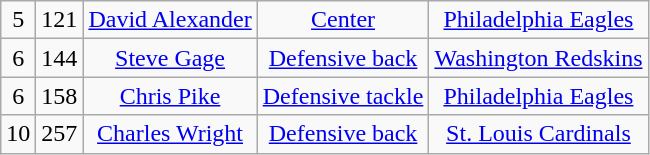<table class="wikitable" style="text-align:center">
<tr>
<td>5</td>
<td>121</td>
<td><a href='#'>David Alexander</a></td>
<td><a href='#'>Center</a></td>
<td><a href='#'>Philadelphia Eagles</a></td>
</tr>
<tr>
<td>6</td>
<td>144</td>
<td><a href='#'>Steve Gage</a></td>
<td><a href='#'>Defensive back</a></td>
<td><a href='#'>Washington Redskins</a></td>
</tr>
<tr>
<td>6</td>
<td>158</td>
<td><a href='#'>Chris Pike</a></td>
<td><a href='#'>Defensive tackle</a></td>
<td><a href='#'>Philadelphia Eagles</a></td>
</tr>
<tr>
<td>10</td>
<td>257</td>
<td><a href='#'>Charles Wright</a></td>
<td><a href='#'>Defensive back</a></td>
<td><a href='#'>St. Louis Cardinals</a></td>
</tr>
</table>
